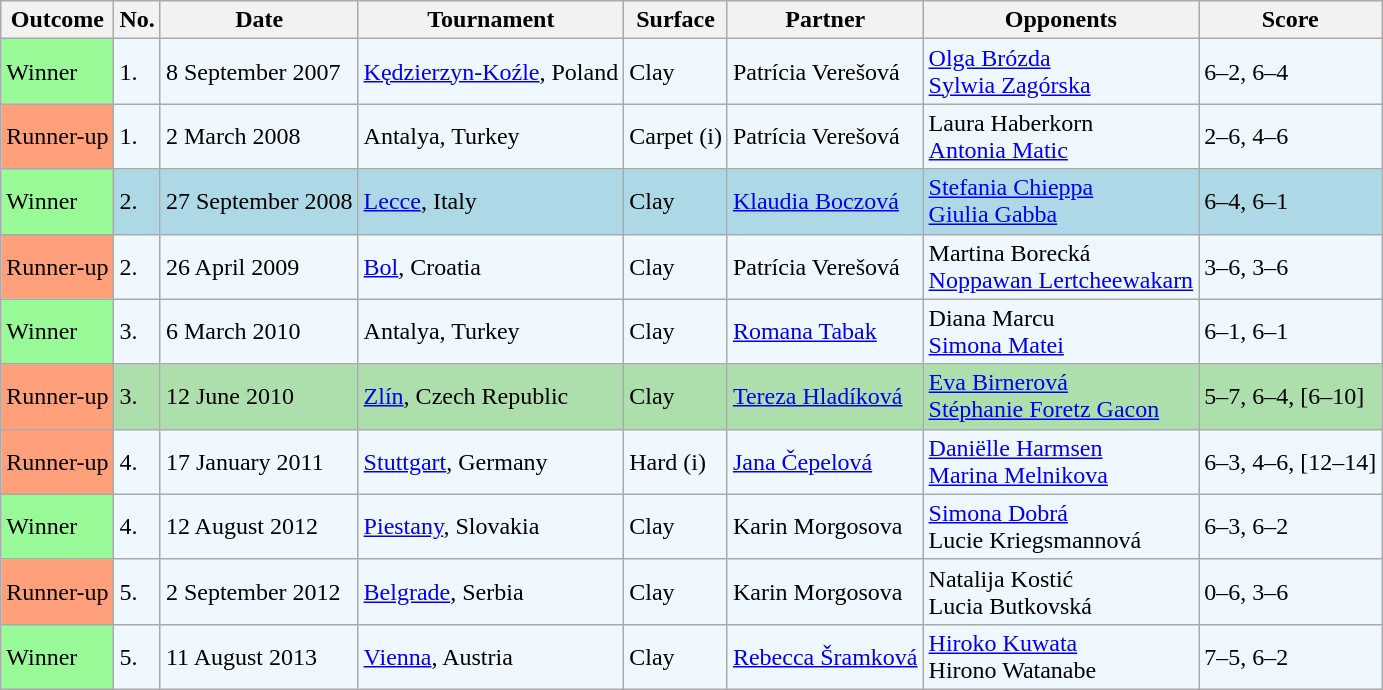<table class="sortable wikitable">
<tr>
<th>Outcome</th>
<th>No.</th>
<th>Date</th>
<th>Tournament</th>
<th>Surface</th>
<th>Partner</th>
<th>Opponents</th>
<th class="unsortable">Score</th>
</tr>
<tr style="background:#f0f8ff;">
<td bgcolor="98FB98">Winner</td>
<td>1.</td>
<td>8 September 2007</td>
<td><a href='#'>Kędzierzyn-Koźle</a>, Poland</td>
<td>Clay</td>
<td> Patrícia Verešová</td>
<td> <a href='#'>Olga Brózda</a> <br>  <a href='#'>Sylwia Zagórska</a></td>
<td>6–2, 6–4</td>
</tr>
<tr style="background:#f0f8ff;">
<td style="background:#ffa07a;">Runner-up</td>
<td>1.</td>
<td>2 March 2008</td>
<td>Antalya, Turkey</td>
<td>Carpet (i)</td>
<td> Patrícia Verešová</td>
<td> Laura Haberkorn <br>  <a href='#'>Antonia Matic</a></td>
<td>2–6, 4–6</td>
</tr>
<tr style="background:lightblue;">
<td bgcolor="98FB98">Winner</td>
<td>2.</td>
<td>27 September 2008</td>
<td><a href='#'>Lecce</a>, Italy</td>
<td>Clay</td>
<td> <a href='#'>Klaudia Boczová</a></td>
<td> <a href='#'>Stefania Chieppa</a> <br>  <a href='#'>Giulia Gabba</a></td>
<td>6–4, 6–1</td>
</tr>
<tr style="background:#f0f8ff;">
<td style="background:#ffa07a;">Runner-up</td>
<td>2.</td>
<td>26 April 2009</td>
<td><a href='#'>Bol</a>, Croatia</td>
<td>Clay</td>
<td> Patrícia Verešová</td>
<td> Martina Borecká <br>  <a href='#'>Noppawan Lertcheewakarn</a></td>
<td>3–6, 3–6</td>
</tr>
<tr style="background:#f0f8ff;">
<td bgcolor="98FB98">Winner</td>
<td>3.</td>
<td>6 March 2010</td>
<td>Antalya, Turkey</td>
<td>Clay</td>
<td> <a href='#'>Romana Tabak</a></td>
<td> Diana Marcu <br>  <a href='#'>Simona Matei</a></td>
<td>6–1, 6–1</td>
</tr>
<tr style="background:#addfad;">
<td style="background:#ffa07a;">Runner-up</td>
<td>3.</td>
<td>12 June 2010</td>
<td><a href='#'>Zlín</a>, Czech Republic</td>
<td>Clay</td>
<td> <a href='#'>Tereza Hladíková</a></td>
<td> <a href='#'>Eva Birnerová</a> <br>  <a href='#'>Stéphanie Foretz Gacon</a></td>
<td>5–7, 6–4, [6–10]</td>
</tr>
<tr style="background:#f0f8ff;">
<td style="background:#ffa07a;">Runner-up</td>
<td>4.</td>
<td>17 January 2011</td>
<td><a href='#'>Stuttgart</a>, Germany</td>
<td>Hard (i)</td>
<td> <a href='#'>Jana Čepelová</a></td>
<td> <a href='#'>Daniëlle Harmsen</a> <br>  <a href='#'>Marina Melnikova</a></td>
<td>6–3, 4–6, [12–14]</td>
</tr>
<tr style="background:#f0f8ff;">
<td bgcolor="98FB98">Winner</td>
<td>4.</td>
<td>12 August 2012</td>
<td><a href='#'>Piestany</a>, Slovakia</td>
<td>Clay</td>
<td> Karin Morgosova</td>
<td> <a href='#'>Simona Dobrá</a> <br>  Lucie Kriegsmannová</td>
<td>6–3, 6–2</td>
</tr>
<tr style="background:#f0f8ff;">
<td style="background:#ffa07a;">Runner-up</td>
<td>5.</td>
<td>2 September 2012</td>
<td><a href='#'>Belgrade</a>, Serbia</td>
<td>Clay</td>
<td> Karin Morgosova</td>
<td> Natalija Kostić <br>  Lucia Butkovská</td>
<td>0–6, 3–6</td>
</tr>
<tr style="background:#f0f8ff;">
<td bgcolor="98FB98">Winner</td>
<td>5.</td>
<td>11 August 2013</td>
<td><a href='#'>Vienna</a>, Austria</td>
<td>Clay</td>
<td> <a href='#'>Rebecca Šramková</a></td>
<td> <a href='#'>Hiroko Kuwata</a> <br>  Hirono Watanabe</td>
<td>7–5, 6–2</td>
</tr>
</table>
